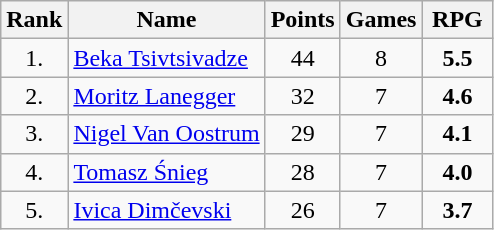<table class="wikitable" style="text-align: center;">
<tr>
<th>Rank</th>
<th>Name</th>
<th>Points</th>
<th>Games</th>
<th width=40>RPG</th>
</tr>
<tr>
<td>1.</td>
<td align="left"> <a href='#'>Beka Tsivtsivadze</a></td>
<td>44</td>
<td>8</td>
<td><strong>5.5</strong></td>
</tr>
<tr>
<td>2.</td>
<td align="left"> <a href='#'>Moritz Lanegger</a></td>
<td>32</td>
<td>7</td>
<td><strong>4.6</strong></td>
</tr>
<tr>
<td>3.</td>
<td align="left"> <a href='#'>Nigel Van Oostrum</a></td>
<td>29</td>
<td>7</td>
<td><strong>4.1</strong></td>
</tr>
<tr>
<td>4.</td>
<td align="left"> <a href='#'>Tomasz Śnieg</a></td>
<td>28</td>
<td>7</td>
<td><strong>4.0</strong></td>
</tr>
<tr>
<td>5.</td>
<td align="left"> <a href='#'>Ivica Dimčevski</a></td>
<td>26</td>
<td>7</td>
<td><strong>3.7</strong></td>
</tr>
</table>
